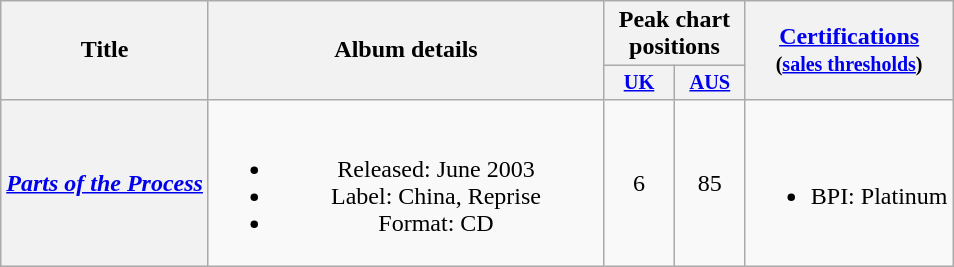<table class="wikitable plainrowheaders" style="text-align:center">
<tr>
<th rowspan="2">Title</th>
<th rowspan="2" style="width:16em;">Album details</th>
<th colspan="2">Peak chart positions</th>
<th rowspan="2"><a href='#'>Certifications</a><br><small>(<a href='#'>sales thresholds</a>)</small></th>
</tr>
<tr>
<th style="width:3em;font-size:85%;"><a href='#'>UK</a><br></th>
<th style="width:3em;font-size:85%;"><a href='#'>AUS</a><br></th>
</tr>
<tr>
<th scope="row"><em><a href='#'>Parts of the Process</a></em></th>
<td><br><ul><li>Released: June 2003</li><li>Label: China, Reprise</li><li>Format: CD</li></ul></td>
<td>6</td>
<td>85</td>
<td><br><ul><li>BPI: Platinum</li></ul></td>
</tr>
</table>
